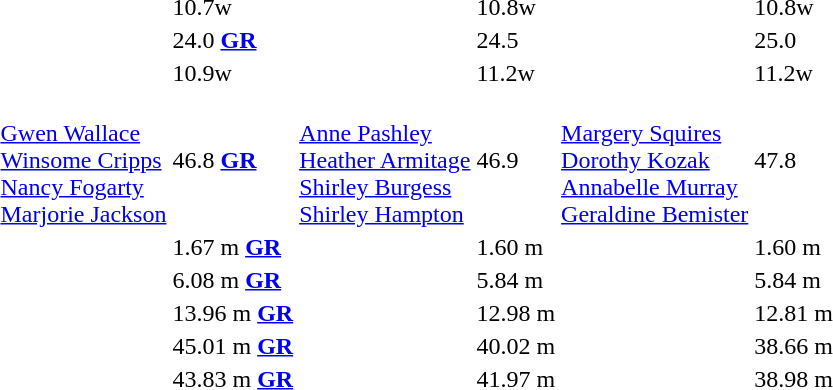<table>
<tr>
<td></td>
<td></td>
<td>10.7w</td>
<td></td>
<td>10.8w</td>
<td></td>
<td>10.8w</td>
</tr>
<tr>
<td></td>
<td></td>
<td>24.0 <strong><a href='#'>GR</a></strong></td>
<td></td>
<td>24.5</td>
<td></td>
<td>25.0</td>
</tr>
<tr>
<td></td>
<td></td>
<td>10.9w</td>
<td></td>
<td>11.2w</td>
<td></td>
<td>11.2w</td>
</tr>
<tr>
<td></td>
<td><br><a href='#'>Gwen Wallace</a><br><a href='#'>Winsome Cripps</a><br><a href='#'>Nancy Fogarty</a><br><a href='#'>Marjorie Jackson</a></td>
<td>46.8 <strong><a href='#'>GR</a></strong></td>
<td><br><a href='#'>Anne Pashley</a><br><a href='#'>Heather Armitage</a><br><a href='#'>Shirley Burgess</a><br><a href='#'>Shirley Hampton</a></td>
<td>46.9</td>
<td><br><a href='#'>Margery Squires</a><br><a href='#'>Dorothy Kozak</a><br><a href='#'>Annabelle Murray</a><br><a href='#'>Geraldine Bemister</a></td>
<td>47.8</td>
</tr>
<tr>
<td></td>
<td></td>
<td>1.67 m <strong><a href='#'>GR</a></strong></td>
<td></td>
<td>1.60 m</td>
<td></td>
<td>1.60 m</td>
</tr>
<tr>
<td></td>
<td></td>
<td>6.08 m <strong><a href='#'>GR</a></strong></td>
<td></td>
<td>5.84 m</td>
<td></td>
<td>5.84 m</td>
</tr>
<tr>
<td></td>
<td></td>
<td>13.96 m <strong><a href='#'>GR</a></strong></td>
<td></td>
<td>12.98 m</td>
<td></td>
<td>12.81 m</td>
</tr>
<tr>
<td></td>
<td></td>
<td>45.01 m <strong><a href='#'>GR</a></strong></td>
<td></td>
<td>40.02 m</td>
<td></td>
<td>38.66 m</td>
</tr>
<tr>
<td></td>
<td></td>
<td>43.83 m <strong><a href='#'>GR</a></strong></td>
<td></td>
<td>41.97 m</td>
<td></td>
<td>38.98 m</td>
</tr>
</table>
